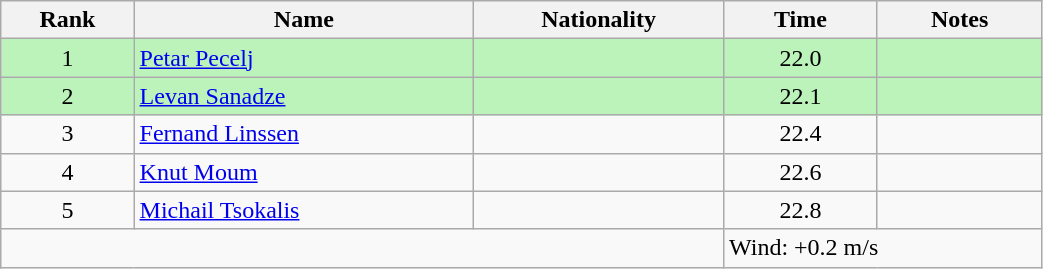<table class="wikitable sortable" style="text-align:center;width: 55%">
<tr>
<th>Rank</th>
<th>Name</th>
<th>Nationality</th>
<th>Time</th>
<th>Notes</th>
</tr>
<tr bgcolor=bbf3bb>
<td>1</td>
<td align=left><a href='#'>Petar Pecelj</a></td>
<td align=left></td>
<td>22.0</td>
<td></td>
</tr>
<tr bgcolor=bbf3bb>
<td>2</td>
<td align=left><a href='#'>Levan Sanadze</a></td>
<td align=left></td>
<td>22.1</td>
<td></td>
</tr>
<tr>
<td>3</td>
<td align=left><a href='#'>Fernand Linssen</a></td>
<td align=left></td>
<td>22.4</td>
<td></td>
</tr>
<tr>
<td>4</td>
<td align=left><a href='#'>Knut Moum</a></td>
<td align=left></td>
<td>22.6</td>
<td></td>
</tr>
<tr>
<td>5</td>
<td align=left><a href='#'>Michail Tsokalis</a></td>
<td align=left></td>
<td>22.8</td>
<td></td>
</tr>
<tr class="sortbottom">
<td colspan="3"></td>
<td colspan="2" style="text-align:left;">Wind: +0.2 m/s</td>
</tr>
</table>
